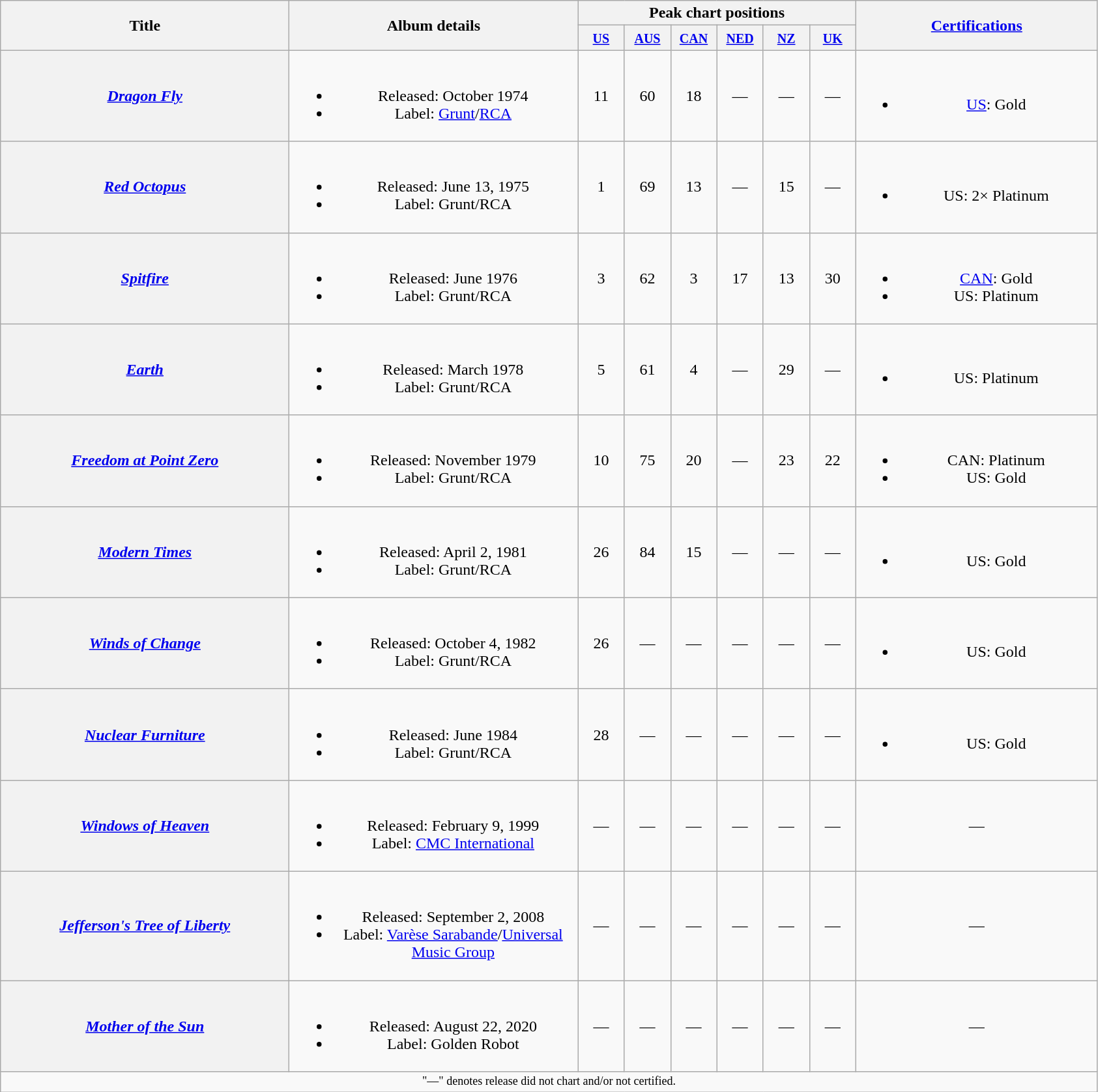<table class="wikitable plainrowheaders" style="text-align:center;">
<tr>
<th scope="col" rowspan="2" style="width:18em;">Title</th>
<th scope="col" rowspan="2" style="width:18em;">Album details</th>
<th scope="col" colspan="6">Peak chart positions</th>
<th rowspan="2" style="width:15em;"><a href='#'>Certifications</a></th>
</tr>
<tr>
<th style="width:40px;"><small><a href='#'>US</a></small><br></th>
<th style="width:40px;"><small><a href='#'>AUS</a></small><br></th>
<th style="width:40px;"><small><a href='#'>CAN</a></small><br></th>
<th style="width:40px;"><small><a href='#'>NED</a></small><br></th>
<th style="width:40px;"><small><a href='#'>NZ</a></small><br></th>
<th style="width:40px;"><small><a href='#'>UK</a></small><br></th>
</tr>
<tr>
<th scope="row"><em><a href='#'>Dragon Fly</a></em></th>
<td><br><ul><li>Released: October 1974</li><li>Label: <a href='#'>Grunt</a>/<a href='#'>RCA</a></li></ul></td>
<td align="center">11</td>
<td align="center">60</td>
<td align="center">18</td>
<td align="center">—</td>
<td align="center">—</td>
<td align="center">—</td>
<td><br><ul><li><a href='#'>US</a>: Gold</li></ul></td>
</tr>
<tr>
<th scope="row"><em><a href='#'>Red Octopus</a></em></th>
<td><br><ul><li>Released: June 13, 1975</li><li>Label: Grunt/RCA</li></ul></td>
<td align="center">1</td>
<td align="center">69</td>
<td align="center">13</td>
<td align="center">—</td>
<td align="center">15</td>
<td align="center">—</td>
<td><br><ul><li>US: 2× Platinum</li></ul></td>
</tr>
<tr>
<th scope="row"><em><a href='#'>Spitfire</a></em></th>
<td><br><ul><li>Released: June 1976</li><li>Label: Grunt/RCA</li></ul></td>
<td align="center">3</td>
<td align="center">62</td>
<td align="center">3</td>
<td align="center">17</td>
<td align="center">13</td>
<td align="center">30</td>
<td><br><ul><li><a href='#'>CAN</a>: Gold</li><li>US: Platinum</li></ul></td>
</tr>
<tr>
<th scope="row"><em><a href='#'>Earth</a></em></th>
<td><br><ul><li>Released: March 1978</li><li>Label: Grunt/RCA</li></ul></td>
<td align="center">5</td>
<td align="center">61</td>
<td align="center">4</td>
<td align="center">—</td>
<td align="center">29</td>
<td align="center">—</td>
<td><br><ul><li>US: Platinum</li></ul></td>
</tr>
<tr>
<th scope="row"><em><a href='#'>Freedom at Point Zero</a></em></th>
<td><br><ul><li>Released: November 1979</li><li>Label: Grunt/RCA</li></ul></td>
<td align="center">10</td>
<td align="center">75</td>
<td align="center">20</td>
<td align="center">—</td>
<td align="center">23</td>
<td align="center">22</td>
<td><br><ul><li>CAN: Platinum</li><li>US: Gold</li></ul></td>
</tr>
<tr>
<th scope="row"><em><a href='#'>Modern Times</a></em></th>
<td><br><ul><li>Released: April 2, 1981</li><li>Label: Grunt/RCA</li></ul></td>
<td align="center">26</td>
<td align="center">84</td>
<td align="center">15</td>
<td align="center">—</td>
<td align="center">—</td>
<td align="center">—</td>
<td><br><ul><li>US: Gold</li></ul></td>
</tr>
<tr>
<th scope="row"><em><a href='#'>Winds of Change</a></em></th>
<td><br><ul><li>Released: October 4, 1982</li><li>Label: Grunt/RCA</li></ul></td>
<td align="center">26</td>
<td align="center">—</td>
<td align="center">—</td>
<td align="center">—</td>
<td align="center">—</td>
<td align="center">—</td>
<td><br><ul><li>US: Gold</li></ul></td>
</tr>
<tr>
<th scope="row"><em><a href='#'>Nuclear Furniture</a></em></th>
<td><br><ul><li>Released: June 1984</li><li>Label: Grunt/RCA</li></ul></td>
<td align="center">28</td>
<td align="center">—</td>
<td align="center">—</td>
<td align="center">—</td>
<td align="center">—</td>
<td align="center">—</td>
<td><br><ul><li>US: Gold</li></ul></td>
</tr>
<tr>
<th scope="row"><em><a href='#'>Windows of Heaven</a></em></th>
<td><br><ul><li>Released: February 9, 1999</li><li>Label: <a href='#'>CMC International</a></li></ul></td>
<td align="center">—</td>
<td align="center">—</td>
<td align="center">—</td>
<td align="center">—</td>
<td align="center">—</td>
<td align="center">—</td>
<td align="center">—</td>
</tr>
<tr>
<th scope="row"><em><a href='#'>Jefferson's Tree of Liberty</a></em></th>
<td><br><ul><li>Released: September 2, 2008</li><li>Label: <a href='#'>Varèse Sarabande</a>/<a href='#'>Universal Music Group</a></li></ul></td>
<td align="center">—</td>
<td align="center">—</td>
<td align="center">—</td>
<td align="center">—</td>
<td align="center">—</td>
<td align="center">—</td>
<td align="center">—</td>
</tr>
<tr>
<th scope="row"><em><a href='#'>Mother of the Sun</a></em></th>
<td><br><ul><li>Released: August 22, 2020</li><li>Label: Golden Robot</li></ul></td>
<td align="center">—</td>
<td align="center">—</td>
<td align="center">—</td>
<td align="center">—</td>
<td align="center">—</td>
<td align="center">—</td>
<td align="center">—</td>
</tr>
<tr>
<td align="center" colspan="25" style="font-size: 9pt">"—" denotes release did not chart and/or not certified.</td>
</tr>
</table>
